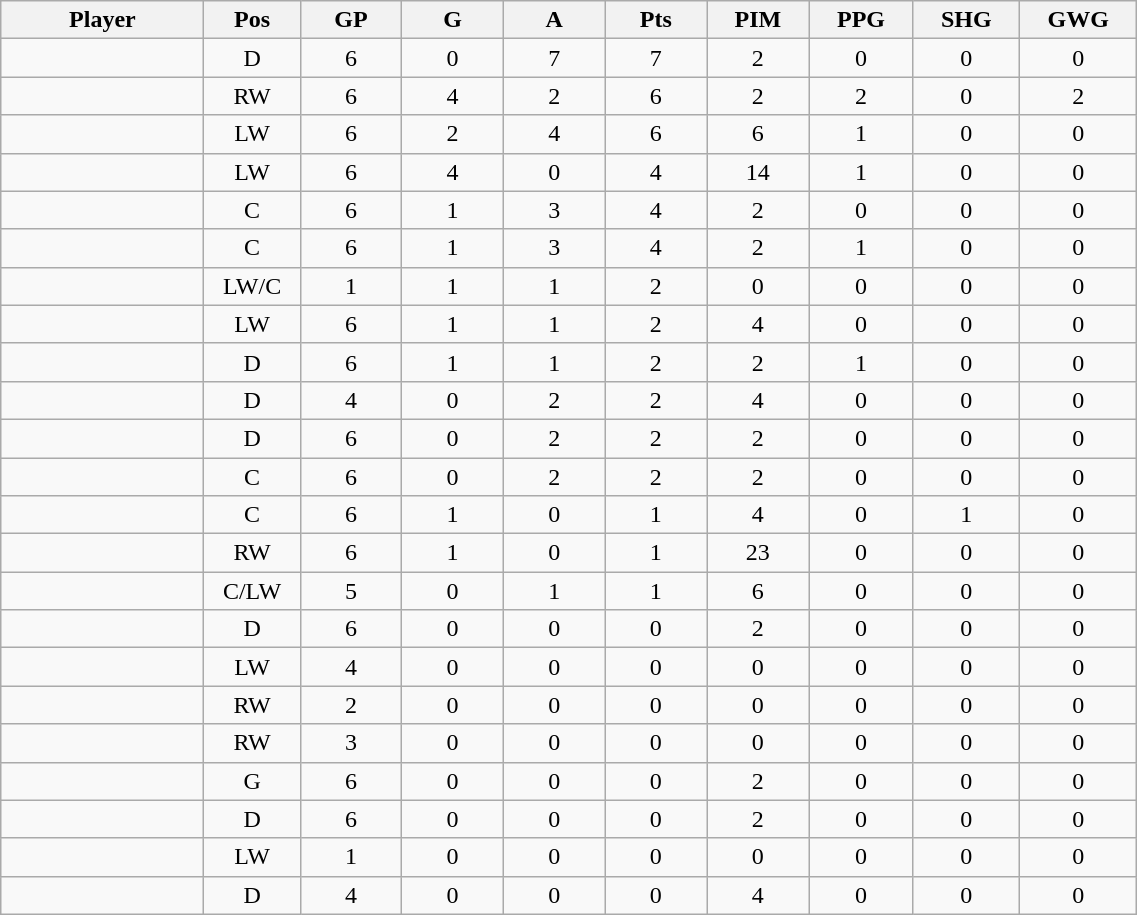<table class="wikitable sortable" width="60%">
<tr ALIGN="center">
<th bgcolor="#DDDDFF" width="10%">Player</th>
<th bgcolor="#DDDDFF" width="3%" title="Position">Pos</th>
<th bgcolor="#DDDDFF" width="5%" title="Games played">GP</th>
<th bgcolor="#DDDDFF" width="5%" title="Goals">G</th>
<th bgcolor="#DDDDFF" width="5%" title="Assists">A</th>
<th bgcolor="#DDDDFF" width="5%" title="Points">Pts</th>
<th bgcolor="#DDDDFF" width="5%" title="Penalties in Minutes">PIM</th>
<th bgcolor="#DDDDFF" width="5%" title="Power Play Goals">PPG</th>
<th bgcolor="#DDDDFF" width="5%" title="Short-handed Goals">SHG</th>
<th bgcolor="#DDDDFF" width="5%" title="Game-winning Goals">GWG</th>
</tr>
<tr align="center">
<td align="right"></td>
<td>D</td>
<td>6</td>
<td>0</td>
<td>7</td>
<td>7</td>
<td>2</td>
<td>0</td>
<td>0</td>
<td>0</td>
</tr>
<tr align="center">
<td align="right"></td>
<td>RW</td>
<td>6</td>
<td>4</td>
<td>2</td>
<td>6</td>
<td>2</td>
<td>2</td>
<td>0</td>
<td>2</td>
</tr>
<tr align="center">
<td align="right"></td>
<td>LW</td>
<td>6</td>
<td>2</td>
<td>4</td>
<td>6</td>
<td>6</td>
<td>1</td>
<td>0</td>
<td>0</td>
</tr>
<tr align="center">
<td align="right"></td>
<td>LW</td>
<td>6</td>
<td>4</td>
<td>0</td>
<td>4</td>
<td>14</td>
<td>1</td>
<td>0</td>
<td>0</td>
</tr>
<tr align="center">
<td align="right"></td>
<td>C</td>
<td>6</td>
<td>1</td>
<td>3</td>
<td>4</td>
<td>2</td>
<td>0</td>
<td>0</td>
<td>0</td>
</tr>
<tr align="center">
<td align="right"></td>
<td>C</td>
<td>6</td>
<td>1</td>
<td>3</td>
<td>4</td>
<td>2</td>
<td>1</td>
<td>0</td>
<td>0</td>
</tr>
<tr align="center">
<td align="right"></td>
<td>LW/C</td>
<td>1</td>
<td>1</td>
<td>1</td>
<td>2</td>
<td>0</td>
<td>0</td>
<td>0</td>
<td>0</td>
</tr>
<tr align="center">
<td align="right"></td>
<td>LW</td>
<td>6</td>
<td>1</td>
<td>1</td>
<td>2</td>
<td>4</td>
<td>0</td>
<td>0</td>
<td>0</td>
</tr>
<tr align="center">
<td align="right"></td>
<td>D</td>
<td>6</td>
<td>1</td>
<td>1</td>
<td>2</td>
<td>2</td>
<td>1</td>
<td>0</td>
<td>0</td>
</tr>
<tr align="center">
<td align="right"></td>
<td>D</td>
<td>4</td>
<td>0</td>
<td>2</td>
<td>2</td>
<td>4</td>
<td>0</td>
<td>0</td>
<td>0</td>
</tr>
<tr align="center">
<td align="right"></td>
<td>D</td>
<td>6</td>
<td>0</td>
<td>2</td>
<td>2</td>
<td>2</td>
<td>0</td>
<td>0</td>
<td>0</td>
</tr>
<tr align="center">
<td align="right"></td>
<td>C</td>
<td>6</td>
<td>0</td>
<td>2</td>
<td>2</td>
<td>2</td>
<td>0</td>
<td>0</td>
<td>0</td>
</tr>
<tr align="center">
<td align="right"></td>
<td>C</td>
<td>6</td>
<td>1</td>
<td>0</td>
<td>1</td>
<td>4</td>
<td>0</td>
<td>1</td>
<td>0</td>
</tr>
<tr align="center">
<td align="right"></td>
<td>RW</td>
<td>6</td>
<td>1</td>
<td>0</td>
<td>1</td>
<td>23</td>
<td>0</td>
<td>0</td>
<td>0</td>
</tr>
<tr align="center">
<td align="right"></td>
<td>C/LW</td>
<td>5</td>
<td>0</td>
<td>1</td>
<td>1</td>
<td>6</td>
<td>0</td>
<td>0</td>
<td>0</td>
</tr>
<tr align="center">
<td align="right"></td>
<td>D</td>
<td>6</td>
<td>0</td>
<td>0</td>
<td>0</td>
<td>2</td>
<td>0</td>
<td>0</td>
<td>0</td>
</tr>
<tr align="center">
<td align="right"></td>
<td>LW</td>
<td>4</td>
<td>0</td>
<td>0</td>
<td>0</td>
<td>0</td>
<td>0</td>
<td>0</td>
<td>0</td>
</tr>
<tr align="center">
<td align="right"></td>
<td>RW</td>
<td>2</td>
<td>0</td>
<td>0</td>
<td>0</td>
<td>0</td>
<td>0</td>
<td>0</td>
<td>0</td>
</tr>
<tr align="center">
<td align="right"></td>
<td>RW</td>
<td>3</td>
<td>0</td>
<td>0</td>
<td>0</td>
<td>0</td>
<td>0</td>
<td>0</td>
<td>0</td>
</tr>
<tr align="center">
<td align="right"></td>
<td>G</td>
<td>6</td>
<td>0</td>
<td>0</td>
<td>0</td>
<td>2</td>
<td>0</td>
<td>0</td>
<td>0</td>
</tr>
<tr align="center">
<td align="right"></td>
<td>D</td>
<td>6</td>
<td>0</td>
<td>0</td>
<td>0</td>
<td>2</td>
<td>0</td>
<td>0</td>
<td>0</td>
</tr>
<tr align="center">
<td align="right"></td>
<td>LW</td>
<td>1</td>
<td>0</td>
<td>0</td>
<td>0</td>
<td>0</td>
<td>0</td>
<td>0</td>
<td>0</td>
</tr>
<tr align="center">
<td align="right"></td>
<td>D</td>
<td>4</td>
<td>0</td>
<td>0</td>
<td>0</td>
<td>4</td>
<td>0</td>
<td>0</td>
<td>0</td>
</tr>
</table>
